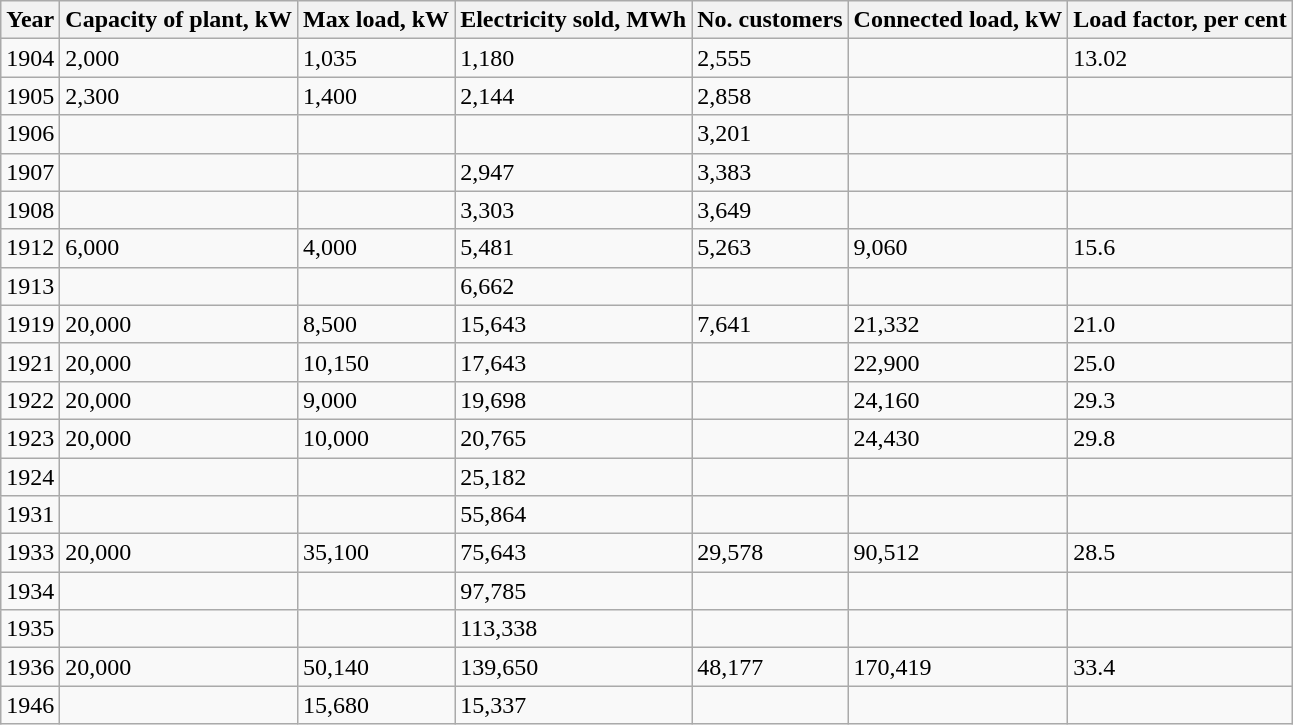<table class="wikitable">
<tr>
<th>Year</th>
<th>Capacity of plant, kW</th>
<th>Max load, kW</th>
<th>Electricity sold, MWh</th>
<th>No. customers</th>
<th>Connected load, kW</th>
<th>Load factor, per cent</th>
</tr>
<tr>
<td>1904</td>
<td>2,000</td>
<td>1,035</td>
<td>1,180</td>
<td>2,555</td>
<td></td>
<td>13.02</td>
</tr>
<tr>
<td>1905</td>
<td>2,300</td>
<td>1,400</td>
<td>2,144</td>
<td>2,858</td>
<td></td>
<td></td>
</tr>
<tr>
<td>1906</td>
<td></td>
<td></td>
<td></td>
<td>3,201</td>
<td></td>
<td></td>
</tr>
<tr>
<td>1907</td>
<td></td>
<td></td>
<td>2,947</td>
<td>3,383</td>
<td></td>
<td></td>
</tr>
<tr>
<td>1908</td>
<td></td>
<td></td>
<td>3,303</td>
<td>3,649</td>
<td></td>
<td></td>
</tr>
<tr>
<td>1912</td>
<td>6,000</td>
<td>4,000</td>
<td>5,481</td>
<td>5,263</td>
<td>9,060</td>
<td>15.6</td>
</tr>
<tr>
<td>1913</td>
<td></td>
<td></td>
<td>6,662</td>
<td></td>
<td></td>
<td></td>
</tr>
<tr>
<td>1919</td>
<td>20,000</td>
<td>8,500</td>
<td>15,643</td>
<td>7,641</td>
<td>21,332</td>
<td>21.0</td>
</tr>
<tr>
<td>1921</td>
<td>20,000</td>
<td>10,150</td>
<td>17,643</td>
<td></td>
<td>22,900</td>
<td>25.0</td>
</tr>
<tr>
<td>1922</td>
<td>20,000</td>
<td>9,000</td>
<td>19,698</td>
<td></td>
<td>24,160</td>
<td>29.3</td>
</tr>
<tr>
<td>1923</td>
<td>20,000</td>
<td>10,000</td>
<td>20,765</td>
<td></td>
<td>24,430</td>
<td>29.8</td>
</tr>
<tr>
<td>1924</td>
<td></td>
<td></td>
<td>25,182</td>
<td></td>
<td></td>
<td></td>
</tr>
<tr>
<td>1931</td>
<td></td>
<td></td>
<td>55,864</td>
<td></td>
<td></td>
<td></td>
</tr>
<tr>
<td>1933</td>
<td>20,000</td>
<td>35,100</td>
<td>75,643</td>
<td>29,578</td>
<td>90,512</td>
<td>28.5</td>
</tr>
<tr>
<td>1934</td>
<td></td>
<td></td>
<td>97,785</td>
<td></td>
<td></td>
<td></td>
</tr>
<tr>
<td>1935</td>
<td></td>
<td></td>
<td>113,338</td>
<td></td>
<td></td>
<td></td>
</tr>
<tr>
<td>1936</td>
<td>20,000</td>
<td>50,140</td>
<td>139,650</td>
<td>48,177</td>
<td>170,419</td>
<td>33.4</td>
</tr>
<tr>
<td>1946</td>
<td></td>
<td>15,680</td>
<td>15,337</td>
<td></td>
<td></td>
<td></td>
</tr>
</table>
